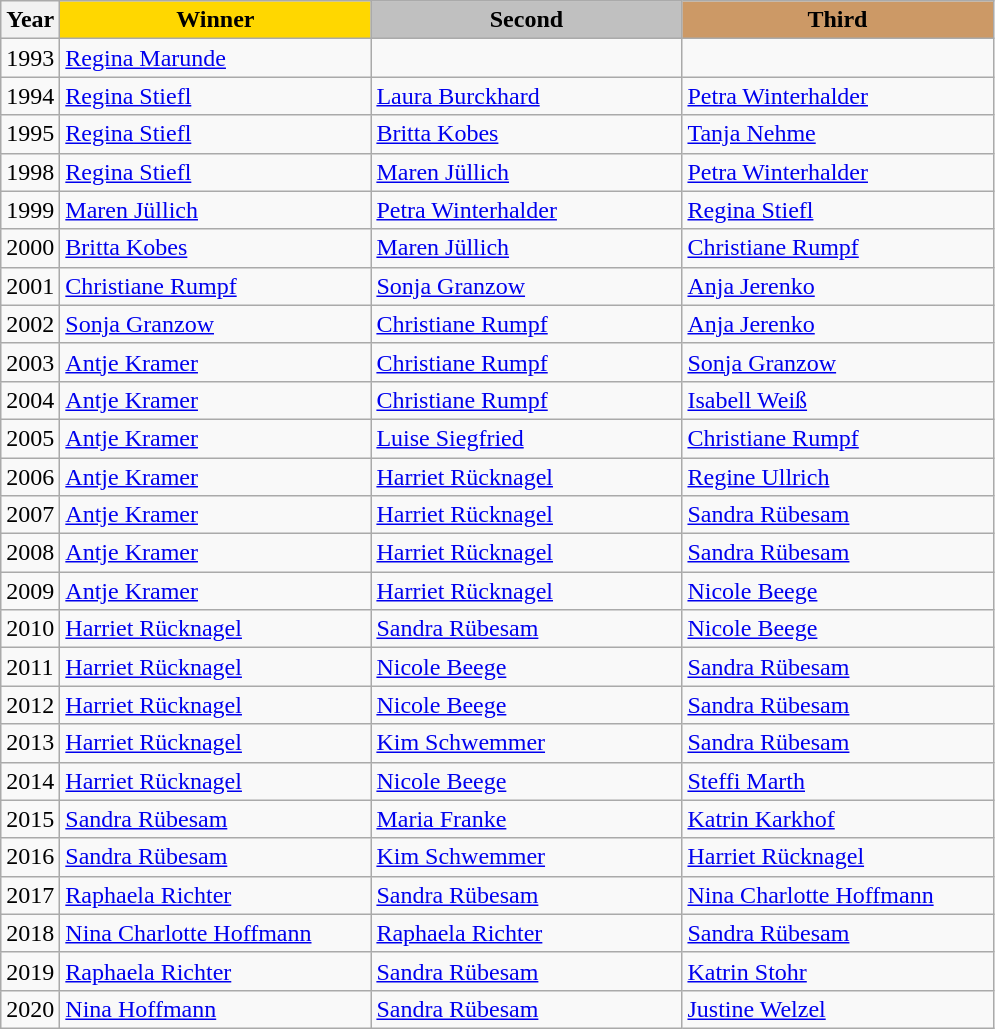<table class="wikitable sortable">
<tr>
<th>Year</th>
<th scope=col colspan=1 style="width:200px; background: gold;">Winner</th>
<th scope=col colspan=1 style="width:200px; background: silver;">Second</th>
<th scope=col colspan=1 style="width:200px; background: #cc9966;">Third</th>
</tr>
<tr>
<td>1993</td>
<td><a href='#'>Regina Marunde</a></td>
<td></td>
<td></td>
</tr>
<tr>
<td>1994</td>
<td><a href='#'>Regina Stiefl</a></td>
<td><a href='#'>Laura Burckhard</a></td>
<td><a href='#'>Petra Winterhalder</a></td>
</tr>
<tr>
<td>1995</td>
<td><a href='#'>Regina Stiefl</a></td>
<td><a href='#'>Britta Kobes</a></td>
<td><a href='#'>Tanja Nehme</a></td>
</tr>
<tr>
<td>1998</td>
<td><a href='#'>Regina Stiefl</a></td>
<td><a href='#'>Maren Jüllich</a></td>
<td><a href='#'>Petra Winterhalder</a></td>
</tr>
<tr>
<td>1999</td>
<td><a href='#'>Maren Jüllich</a></td>
<td><a href='#'>Petra Winterhalder</a></td>
<td><a href='#'>Regina Stiefl</a></td>
</tr>
<tr>
<td>2000</td>
<td><a href='#'>Britta Kobes</a></td>
<td><a href='#'>Maren Jüllich</a></td>
<td><a href='#'>Christiane Rumpf</a></td>
</tr>
<tr>
<td>2001</td>
<td><a href='#'>Christiane Rumpf</a></td>
<td><a href='#'>Sonja Granzow</a></td>
<td><a href='#'>Anja Jerenko</a></td>
</tr>
<tr>
<td>2002</td>
<td><a href='#'>Sonja Granzow</a></td>
<td><a href='#'>Christiane Rumpf</a></td>
<td><a href='#'>Anja Jerenko</a></td>
</tr>
<tr>
<td>2003</td>
<td><a href='#'>Antje Kramer</a></td>
<td><a href='#'>Christiane Rumpf</a></td>
<td><a href='#'>Sonja Granzow</a></td>
</tr>
<tr>
<td>2004</td>
<td><a href='#'>Antje Kramer</a></td>
<td><a href='#'>Christiane Rumpf</a></td>
<td><a href='#'>Isabell Weiß</a></td>
</tr>
<tr>
<td>2005</td>
<td><a href='#'>Antje Kramer</a></td>
<td><a href='#'>Luise Siegfried</a></td>
<td><a href='#'>Christiane Rumpf</a></td>
</tr>
<tr>
<td>2006</td>
<td><a href='#'>Antje Kramer</a></td>
<td><a href='#'>Harriet Rücknagel</a></td>
<td><a href='#'>Regine Ullrich</a></td>
</tr>
<tr>
<td>2007</td>
<td><a href='#'>Antje Kramer</a></td>
<td><a href='#'>Harriet Rücknagel</a></td>
<td><a href='#'>Sandra Rübesam</a></td>
</tr>
<tr>
<td>2008</td>
<td><a href='#'>Antje Kramer</a></td>
<td><a href='#'>Harriet Rücknagel</a></td>
<td><a href='#'>Sandra Rübesam</a></td>
</tr>
<tr>
<td>2009</td>
<td><a href='#'>Antje Kramer</a></td>
<td><a href='#'>Harriet Rücknagel</a></td>
<td><a href='#'>Nicole Beege</a></td>
</tr>
<tr>
<td>2010</td>
<td><a href='#'>Harriet Rücknagel</a></td>
<td><a href='#'>Sandra Rübesam</a></td>
<td><a href='#'>Nicole Beege</a></td>
</tr>
<tr>
<td>2011</td>
<td><a href='#'>Harriet Rücknagel</a></td>
<td><a href='#'>Nicole Beege</a></td>
<td><a href='#'>Sandra Rübesam</a></td>
</tr>
<tr>
<td>2012</td>
<td><a href='#'>Harriet Rücknagel</a></td>
<td><a href='#'>Nicole Beege</a></td>
<td><a href='#'>Sandra Rübesam</a></td>
</tr>
<tr>
<td>2013</td>
<td><a href='#'>Harriet Rücknagel</a></td>
<td><a href='#'>Kim Schwemmer</a></td>
<td><a href='#'>Sandra Rübesam</a></td>
</tr>
<tr>
<td>2014</td>
<td><a href='#'>Harriet Rücknagel</a></td>
<td><a href='#'>Nicole Beege</a></td>
<td><a href='#'>Steffi Marth</a></td>
</tr>
<tr>
<td>2015</td>
<td><a href='#'>Sandra Rübesam</a></td>
<td><a href='#'>Maria Franke</a></td>
<td><a href='#'>Katrin Karkhof</a></td>
</tr>
<tr>
<td>2016</td>
<td><a href='#'>Sandra Rübesam</a></td>
<td><a href='#'>Kim Schwemmer</a></td>
<td><a href='#'>Harriet Rücknagel</a></td>
</tr>
<tr>
<td>2017</td>
<td><a href='#'>Raphaela Richter</a></td>
<td><a href='#'>Sandra Rübesam</a></td>
<td><a href='#'>Nina Charlotte Hoffmann</a></td>
</tr>
<tr>
<td>2018</td>
<td><a href='#'>Nina Charlotte Hoffmann</a></td>
<td><a href='#'>Raphaela Richter</a></td>
<td><a href='#'>Sandra Rübesam</a></td>
</tr>
<tr>
<td>2019</td>
<td><a href='#'>Raphaela Richter</a></td>
<td><a href='#'>Sandra Rübesam</a></td>
<td><a href='#'>Katrin Stohr</a></td>
</tr>
<tr>
<td>2020</td>
<td><a href='#'>Nina Hoffmann</a></td>
<td><a href='#'>Sandra Rübesam</a></td>
<td><a href='#'>Justine Welzel</a></td>
</tr>
</table>
